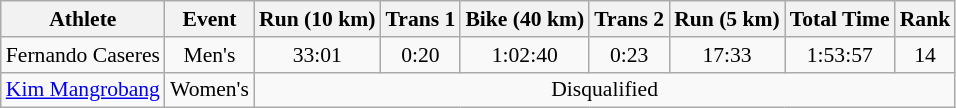<table class="wikitable" style="font-size:90%">
<tr>
<th>Athlete</th>
<th>Event</th>
<th>Run (10 km)</th>
<th>Trans 1</th>
<th>Bike (40 km)</th>
<th>Trans 2</th>
<th>Run (5 km)</th>
<th>Total Time</th>
<th>Rank</th>
</tr>
<tr align=center>
<td align=left>Fernando Caseres</td>
<td>Men's</td>
<td>33:01</td>
<td>0:20</td>
<td>1:02:40</td>
<td>0:23</td>
<td>17:33</td>
<td>1:53:57</td>
<td>14</td>
</tr>
<tr align=center>
<td align=left><a href='#'>Kim Mangrobang</a></td>
<td align=left>Women's</td>
<td colspan=7>Disqualified</td>
</tr>
</table>
